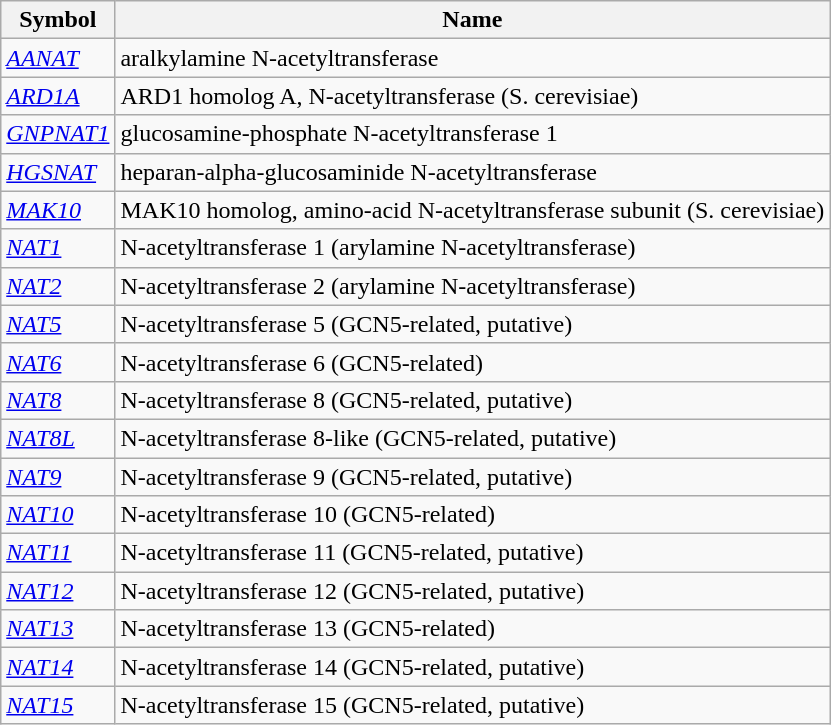<table class="wikitable" border="1">
<tr>
<th>Symbol</th>
<th>Name</th>
</tr>
<tr>
<td><em><a href='#'>AANAT</a></em></td>
<td>aralkylamine N-acetyltransferase</td>
</tr>
<tr>
<td><em><a href='#'>ARD1A</a></em></td>
<td>ARD1 homolog A, N-acetyltransferase (S. cerevisiae)</td>
</tr>
<tr>
<td><em><a href='#'>GNPNAT1</a></em></td>
<td>glucosamine-phosphate N-acetyltransferase 1</td>
</tr>
<tr>
<td><em><a href='#'>HGSNAT</a></em></td>
<td>heparan-alpha-glucosaminide N-acetyltransferase</td>
</tr>
<tr>
<td><em><a href='#'>MAK10</a></em></td>
<td>MAK10 homolog, amino-acid N-acetyltransferase subunit (S. cerevisiae)</td>
</tr>
<tr>
<td><em><a href='#'>NAT1</a></em></td>
<td>N-acetyltransferase 1 (arylamine N-acetyltransferase)</td>
</tr>
<tr>
<td><em><a href='#'>NAT2</a></em></td>
<td>N-acetyltransferase 2 (arylamine N-acetyltransferase)</td>
</tr>
<tr>
<td><em><a href='#'>NAT5</a></em></td>
<td>N-acetyltransferase 5 (GCN5-related, putative)</td>
</tr>
<tr>
<td><em><a href='#'>NAT6</a></em></td>
<td>N-acetyltransferase 6 (GCN5-related)</td>
</tr>
<tr>
<td><em><a href='#'>NAT8</a></em></td>
<td>N-acetyltransferase 8 (GCN5-related, putative)</td>
</tr>
<tr>
<td><em><a href='#'>NAT8L</a></em></td>
<td>N-acetyltransferase 8-like (GCN5-related, putative)</td>
</tr>
<tr>
<td><em><a href='#'>NAT9</a></em></td>
<td>N-acetyltransferase 9 (GCN5-related, putative)</td>
</tr>
<tr>
<td><em><a href='#'>NAT10</a></em></td>
<td>N-acetyltransferase 10 (GCN5-related)</td>
</tr>
<tr>
<td><em><a href='#'>NAT11</a></em></td>
<td>N-acetyltransferase 11 (GCN5-related, putative)</td>
</tr>
<tr>
<td><em><a href='#'>NAT12</a></em></td>
<td>N-acetyltransferase 12 (GCN5-related, putative)</td>
</tr>
<tr>
<td><em><a href='#'>NAT13</a></em></td>
<td>N-acetyltransferase 13 (GCN5-related)</td>
</tr>
<tr>
<td><em><a href='#'>NAT14</a></em></td>
<td>N-acetyltransferase 14 (GCN5-related, putative)</td>
</tr>
<tr>
<td><em><a href='#'>NAT15</a></em></td>
<td>N-acetyltransferase 15 (GCN5-related, putative)</td>
</tr>
</table>
